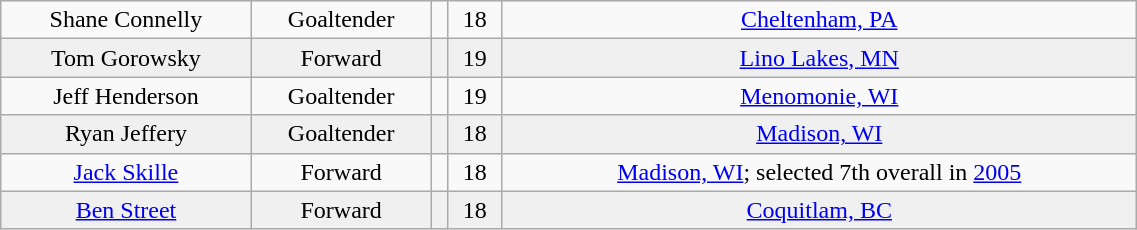<table class="wikitable" width="60%">
<tr align="center" bgcolor="">
<td>Shane Connelly</td>
<td>Goaltender</td>
<td></td>
<td>18</td>
<td><a href='#'>Cheltenham, PA</a></td>
</tr>
<tr align="center" bgcolor="f0f0f0">
<td>Tom Gorowsky</td>
<td>Forward</td>
<td></td>
<td>19</td>
<td><a href='#'>Lino Lakes, MN</a></td>
</tr>
<tr align="center" bgcolor="">
<td>Jeff Henderson</td>
<td>Goaltender</td>
<td></td>
<td>19</td>
<td><a href='#'>Menomonie, WI</a></td>
</tr>
<tr align="center" bgcolor="f0f0f0">
<td>Ryan Jeffery</td>
<td>Goaltender</td>
<td></td>
<td>18</td>
<td><a href='#'>Madison, WI</a></td>
</tr>
<tr align="center" bgcolor="">
<td><a href='#'>Jack Skille</a></td>
<td>Forward</td>
<td></td>
<td>18</td>
<td><a href='#'>Madison, WI</a>; selected 7th overall in <a href='#'>2005</a></td>
</tr>
<tr align="center" bgcolor="f0f0f0">
<td><a href='#'>Ben Street</a></td>
<td>Forward</td>
<td></td>
<td>18</td>
<td><a href='#'>Coquitlam, BC</a></td>
</tr>
</table>
